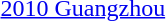<table>
<tr>
<td><a href='#'>2010 Guangzhou</a></td>
<td></td>
<td></td>
<td></td>
</tr>
</table>
